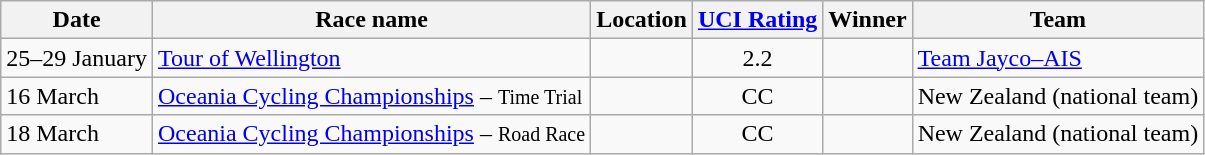<table class="wikitable sortable">
<tr>
<th>Date</th>
<th>Race name</th>
<th>Location</th>
<th><a href='#'>UCI Rating</a></th>
<th>Winner</th>
<th>Team</th>
</tr>
<tr>
<td>25–29 January</td>
<td><a href='#'>Tour of Wellington</a></td>
<td></td>
<td align=center>2.2</td>
<td></td>
<td><a href='#'>Team Jayco–AIS</a></td>
</tr>
<tr>
<td>16 March</td>
<td><a href='#'>Oceania Cycling Championships</a> – <small>Time Trial</small></td>
<td></td>
<td align=center>CC</td>
<td></td>
<td>New Zealand (national team)</td>
</tr>
<tr>
<td>18 March</td>
<td><a href='#'>Oceania Cycling Championships</a> – <small>Road Race</small></td>
<td></td>
<td align=center>CC</td>
<td></td>
<td>New Zealand (national team)</td>
</tr>
</table>
